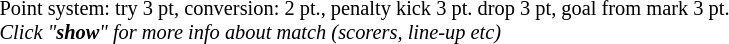<table width=100%>
<tr>
<td align=left width=60% style="font-size: 85%">Point system: try 3 pt, conversion: 2 pt., penalty kick 3 pt. drop 3 pt, goal from mark 3 pt. <br><em>Click "<strong>show</strong>" for more info about match (scorers, line-up etc)</em></td>
</tr>
</table>
